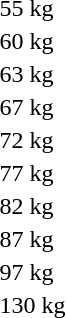<table>
<tr>
<td>55 kg</td>
<td></td>
<td></td>
<td></td>
</tr>
<tr>
<td>60 kg</td>
<td></td>
<td></td>
<td></td>
</tr>
<tr>
<td>63 kg</td>
<td></td>
<td></td>
<td></td>
</tr>
<tr>
<td rowspan=2>67 kg</td>
<td rowspan=2></td>
<td rowspan=2></td>
<td></td>
</tr>
<tr>
<td></td>
</tr>
<tr>
<td>72 kg</td>
<td></td>
<td></td>
<td></td>
</tr>
<tr>
<td rowspan=2>77 kg</td>
<td rowspan=2></td>
<td rowspan=2></td>
<td></td>
</tr>
<tr>
<td></td>
</tr>
<tr>
<td>82 kg</td>
<td></td>
<td></td>
<td></td>
</tr>
<tr>
<td>87 kg</td>
<td></td>
<td></td>
<td></td>
</tr>
<tr>
<td>97 kg</td>
<td></td>
<td></td>
<td></td>
</tr>
<tr>
<td rowspan=2>130 kg</td>
<td rowspan=2></td>
<td rowspan=2></td>
<td></td>
</tr>
<tr>
<td></td>
</tr>
</table>
